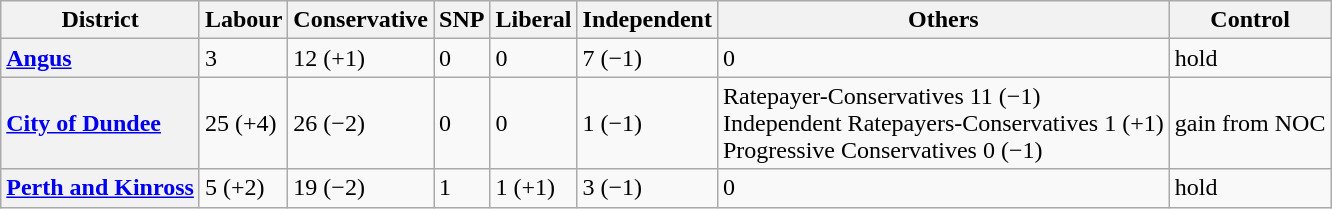<table class="wikitable">
<tr>
<th scope="col">District</th>
<th scope="col">Labour</th>
<th scope="col">Conservative</th>
<th scope="col">SNP</th>
<th scope="col">Liberal</th>
<th scope="col">Independent</th>
<th scope="col">Others</th>
<th scope="col" colspan=2>Control<br></th>
</tr>
<tr>
<th scope="row" style="text-align: left;"><a href='#'>Angus</a></th>
<td>3</td>
<td>12 (+1)</td>
<td>0</td>
<td>0</td>
<td>7 (−1)</td>
<td>0</td>
<td> hold</td>
</tr>
<tr>
<th scope="row" style="text-align: left;"><a href='#'>City of Dundee</a></th>
<td>25 (+4)</td>
<td>26 (−2)</td>
<td>0</td>
<td>0</td>
<td>1 (−1)</td>
<td>Ratepayer-Conservatives 11 (−1)<br>Independent Ratepayers-Conservatives 1 (+1)<br>Progressive Conservatives 0 (−1)</td>
<td> gain from NOC</td>
</tr>
<tr>
<th scope="row" style="text-align: left;"><a href='#'>Perth and Kinross</a></th>
<td>5 (+2)</td>
<td>19 (−2)</td>
<td>1</td>
<td>1 (+1)</td>
<td>3 (−1)</td>
<td>0</td>
<td> hold</td>
</tr>
</table>
